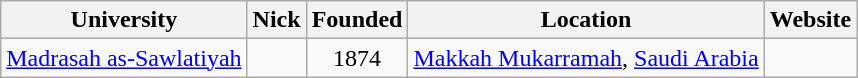<table class="wikitable sortable">
<tr>
<th>University</th>
<th>Nick</th>
<th>Founded</th>
<th>Location</th>
<th class="unsortable">Website</th>
</tr>
<tr>
<td><a href='#'>Madrasah as-Sawlatiyah</a></td>
<td style="text-align:center;"></td>
<td style="text-align:center;">1874</td>
<td style="text-align:center;"><a href='#'>Makkah Mukarramah</a>, <a href='#'>Saudi Arabia</a></td>
<td style="text-align:center;"></td>
</tr>
</table>
